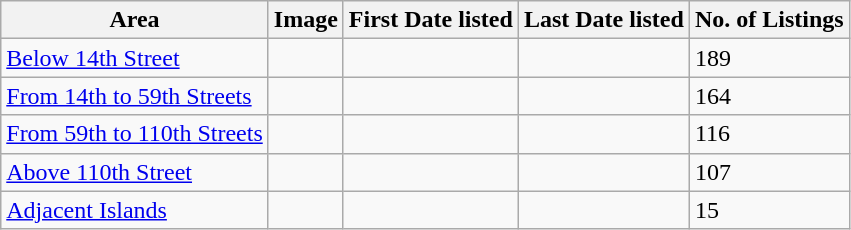<table class="wikitable sortable">
<tr>
<th><strong>Area</strong></th>
<th class="unsortable" ><strong>Image</strong></th>
<th><strong>First Date listed</strong></th>
<th><strong>Last Date listed</strong></th>
<th><strong>No. of Listings</strong></th>
</tr>
<tr ->
<td><a href='#'>Below 14th Street</a></td>
<td></td>
<td></td>
<td></td>
<td>189</td>
</tr>
<tr ->
<td><a href='#'>From 14th to 59th Streets</a></td>
<td></td>
<td></td>
<td></td>
<td>164</td>
</tr>
<tr ->
<td><a href='#'>From 59th to 110th Streets</a></td>
<td></td>
<td></td>
<td></td>
<td>116</td>
</tr>
<tr ->
<td><a href='#'>Above 110th Street</a></td>
<td></td>
<td></td>
<td></td>
<td>107</td>
</tr>
<tr ->
<td><a href='#'>Adjacent Islands</a></td>
<td></td>
<td></td>
<td></td>
<td>15</td>
</tr>
</table>
